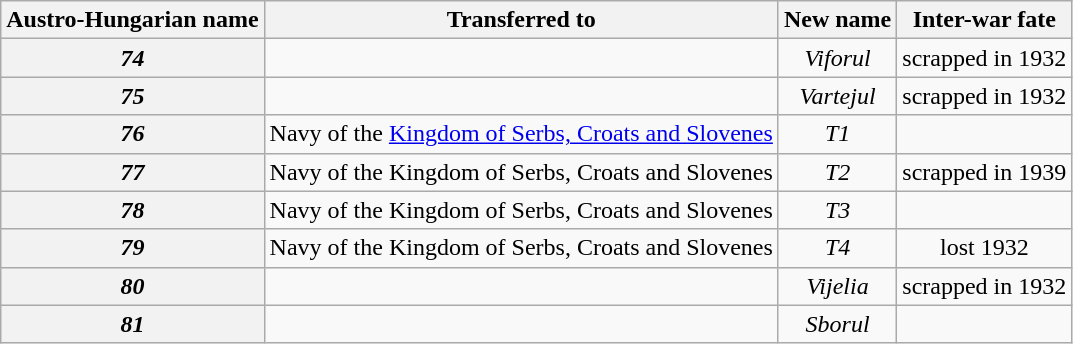<table class="wikitable sortable" style="text-align: center;">
<tr>
<th scope="col">Austro-Hungarian name</th>
<th scope="col">Transferred to</th>
<th scope="col">New name</th>
<th scope="col" class="unsortable">Inter-war fate</th>
</tr>
<tr>
<th scope="row"><em>74</em></th>
<td></td>
<td><em>Viforul</em></td>
<td>scrapped in 1932</td>
</tr>
<tr>
<th scope="row"><em>75</em></th>
<td></td>
<td><em>Vartejul</em></td>
<td>scrapped in 1932</td>
</tr>
<tr>
<th scope="row"><em>76</em></th>
<td> Navy of the <a href='#'>Kingdom of Serbs, Croats and Slovenes</a></td>
<td><em>T1</em></td>
<td></td>
</tr>
<tr>
<th scope="row"><em>77</em></th>
<td> Navy of the Kingdom of Serbs, Croats and Slovenes</td>
<td><em>T2</em></td>
<td>scrapped in 1939</td>
</tr>
<tr>
<th scope="row"><em>78</em></th>
<td> Navy of the Kingdom of Serbs, Croats and Slovenes</td>
<td><em>T3</em></td>
<td></td>
</tr>
<tr>
<th scope="row"><em>79</em></th>
<td> Navy of the Kingdom of Serbs, Croats and Slovenes</td>
<td><em>T4</em></td>
<td>lost 1932</td>
</tr>
<tr>
<th scope="row"><em>80</em></th>
<td></td>
<td><em>Vijelia</em></td>
<td>scrapped in 1932</td>
</tr>
<tr>
<th scope="row"><em>81</em></th>
<td></td>
<td><em>Sborul</em></td>
<td></td>
</tr>
</table>
